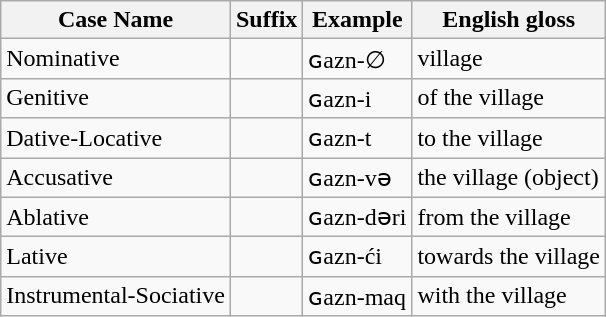<table class="wikitable">
<tr>
<th>Case Name</th>
<th>Suffix</th>
<th>Example</th>
<th>English gloss</th>
</tr>
<tr>
<td>Nominative</td>
<td></td>
<td>ɢazn-∅</td>
<td>village</td>
</tr>
<tr>
<td>Genitive</td>
<td></td>
<td>ɢazn-i</td>
<td>of the village</td>
</tr>
<tr>
<td>Dative-Locative</td>
<td></td>
<td>ɢazn-t</td>
<td>to the village</td>
</tr>
<tr>
<td>Accusative</td>
<td></td>
<td>ɢazn-və</td>
<td>the village (object)</td>
</tr>
<tr>
<td>Ablative</td>
<td></td>
<td>ɢazn-dəri</td>
<td>from the village</td>
</tr>
<tr>
<td>Lative</td>
<td></td>
<td>ɢazn-ći</td>
<td>towards the village</td>
</tr>
<tr>
<td>Instrumental-Sociative</td>
<td></td>
<td>ɢazn-maq</td>
<td>with the village</td>
</tr>
</table>
